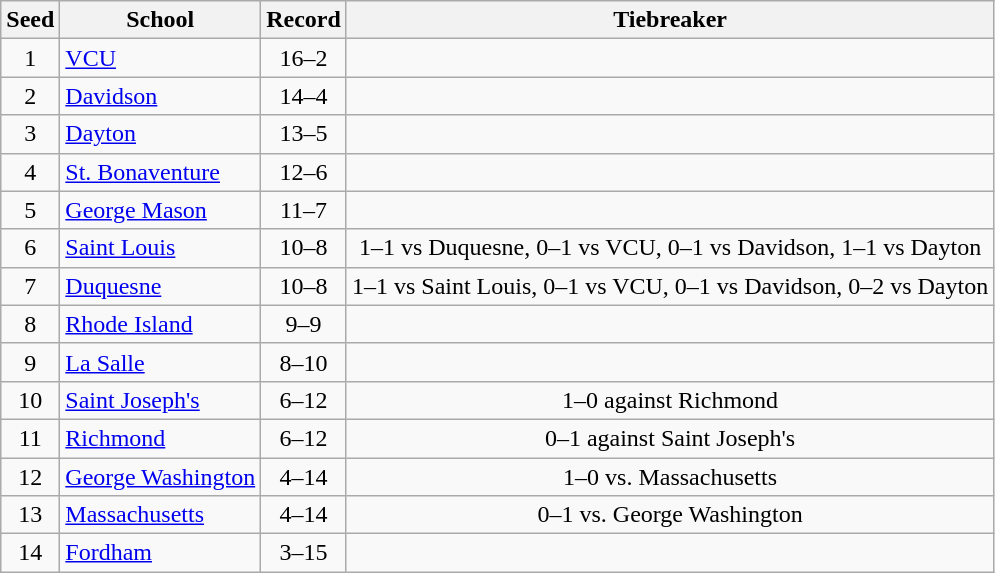<table class="wikitable" style="text-align:center">
<tr>
<th>Seed</th>
<th>School</th>
<th>Record</th>
<th>Tiebreaker</th>
</tr>
<tr>
<td>1</td>
<td align=left><a href='#'>VCU</a></td>
<td>16–2</td>
<td></td>
</tr>
<tr>
<td>2</td>
<td align=left><a href='#'>Davidson</a></td>
<td>14–4</td>
<td></td>
</tr>
<tr>
<td>3</td>
<td align=left><a href='#'>Dayton</a></td>
<td>13–5</td>
<td></td>
</tr>
<tr>
<td>4</td>
<td align=left><a href='#'>St. Bonaventure</a></td>
<td>12–6</td>
<td></td>
</tr>
<tr>
<td>5</td>
<td align=left><a href='#'>George Mason</a></td>
<td>11–7</td>
<td></td>
</tr>
<tr>
<td>6</td>
<td align=left><a href='#'>Saint Louis</a></td>
<td>10–8</td>
<td>1–1 vs Duquesne, 0–1 vs VCU, 0–1 vs Davidson, 1–1 vs Dayton</td>
</tr>
<tr>
<td>7</td>
<td align=left><a href='#'>Duquesne</a></td>
<td>10–8</td>
<td>1–1 vs Saint Louis, 0–1 vs VCU, 0–1 vs Davidson, 0–2 vs Dayton</td>
</tr>
<tr>
<td>8</td>
<td align=left><a href='#'>Rhode Island</a></td>
<td>9–9</td>
<td></td>
</tr>
<tr>
<td>9</td>
<td align=left><a href='#'>La Salle</a></td>
<td>8–10</td>
<td></td>
</tr>
<tr>
<td>10</td>
<td align=left><a href='#'>Saint Joseph's</a></td>
<td>6–12</td>
<td>1–0 against Richmond</td>
</tr>
<tr>
<td>11</td>
<td align=left><a href='#'>Richmond</a></td>
<td>6–12</td>
<td>0–1 against Saint Joseph's</td>
</tr>
<tr>
<td>12</td>
<td align=left><a href='#'>George Washington</a></td>
<td>4–14</td>
<td>1–0 vs. Massachusetts</td>
</tr>
<tr>
<td>13</td>
<td align=left><a href='#'>Massachusetts</a></td>
<td>4–14</td>
<td>0–1 vs. George Washington</td>
</tr>
<tr>
<td>14</td>
<td align=left><a href='#'>Fordham</a></td>
<td>3–15</td>
<td></td>
</tr>
</table>
